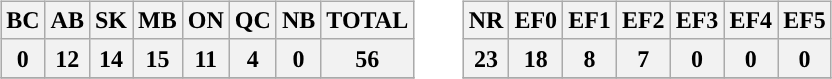<table style="margin-left: auto; margin-right: auto; border: none;">
<tr>
<td><br><table class="wikitable">
<tr>
<th>BC</th>
<th>AB</th>
<th>SK</th>
<th>MB</th>
<th>ON</th>
<th>QC</th>
<th>NB</th>
<th>TOTAL</th>
</tr>
<tr>
<th>0</th>
<th>12</th>
<th>14</th>
<th>15</th>
<th>11</th>
<th>4</th>
<th>0</th>
<th>56</th>
</tr>
<tr>
</tr>
</table>
</td>
<td></td>
<td></td>
<td></td>
<td><br><table class="wikitable">
<tr>
<th style="background-color:#">NR</th>
<th style="background-color:#">EF0</th>
<th style="background-color:#">EF1</th>
<th style="background-color:#">EF2</th>
<th style="background-color:#">EF3</th>
<th style="background-color:#">EF4</th>
<th style="background-color:#">EF5</th>
</tr>
<tr>
<th>23</th>
<th>18</th>
<th>8</th>
<th>7</th>
<th>0</th>
<th>0</th>
<th>0</th>
</tr>
<tr>
</tr>
</table>
</td>
</tr>
</table>
